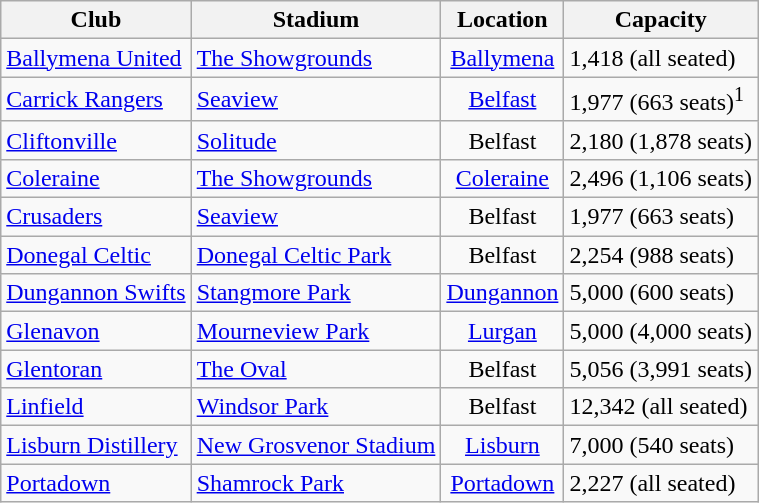<table class="wikitable sortable">
<tr>
<th>Club</th>
<th>Stadium</th>
<th>Location</th>
<th>Capacity</th>
</tr>
<tr>
<td><a href='#'>Ballymena United</a></td>
<td><a href='#'>The Showgrounds</a></td>
<td style="text-align:center;"><a href='#'>Ballymena</a></td>
<td>1,418 (all seated)</td>
</tr>
<tr>
<td><a href='#'>Carrick Rangers</a></td>
<td><a href='#'>Seaview</a></td>
<td style="text-align:center;"><a href='#'>Belfast</a></td>
<td>1,977 (663 seats)<sup>1</sup></td>
</tr>
<tr>
<td><a href='#'>Cliftonville</a></td>
<td><a href='#'>Solitude</a></td>
<td style="text-align:center;">Belfast</td>
<td>2,180 (1,878 seats)</td>
</tr>
<tr>
<td><a href='#'>Coleraine</a></td>
<td><a href='#'>The Showgrounds</a></td>
<td style="text-align:center;"><a href='#'>Coleraine</a></td>
<td>2,496 (1,106 seats)</td>
</tr>
<tr>
<td><a href='#'>Crusaders</a></td>
<td><a href='#'>Seaview</a></td>
<td style="text-align:center;">Belfast</td>
<td>1,977 (663 seats)</td>
</tr>
<tr>
<td><a href='#'>Donegal Celtic</a></td>
<td><a href='#'>Donegal Celtic Park</a></td>
<td style="text-align:center;">Belfast</td>
<td>2,254 (988 seats)</td>
</tr>
<tr>
<td><a href='#'>Dungannon Swifts</a></td>
<td><a href='#'>Stangmore Park</a></td>
<td style="text-align:center;"><a href='#'>Dungannon</a></td>
<td>5,000 (600 seats)</td>
</tr>
<tr>
<td><a href='#'>Glenavon</a></td>
<td><a href='#'>Mourneview Park</a></td>
<td style="text-align:center;"><a href='#'>Lurgan</a></td>
<td>5,000 (4,000 seats)</td>
</tr>
<tr>
<td><a href='#'>Glentoran</a></td>
<td><a href='#'>The Oval</a></td>
<td style="text-align:center;">Belfast</td>
<td>5,056 (3,991 seats)</td>
</tr>
<tr>
<td><a href='#'>Linfield</a></td>
<td><a href='#'>Windsor Park</a></td>
<td style="text-align:center;">Belfast</td>
<td>12,342 (all seated)</td>
</tr>
<tr>
<td><a href='#'>Lisburn Distillery</a></td>
<td><a href='#'>New Grosvenor Stadium</a></td>
<td style="text-align:center;"><a href='#'>Lisburn</a></td>
<td>7,000 (540 seats)</td>
</tr>
<tr>
<td><a href='#'>Portadown</a></td>
<td><a href='#'>Shamrock Park</a></td>
<td style="text-align:center;"><a href='#'>Portadown</a></td>
<td>2,227 (all seated)</td>
</tr>
</table>
